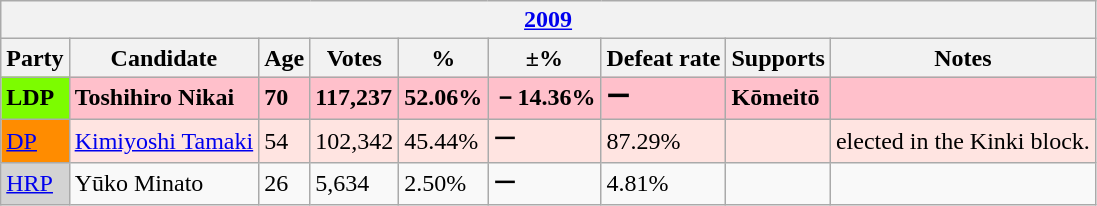<table class="wikitable">
<tr>
<th colspan="9"><a href='#'>2009</a></th>
</tr>
<tr>
<th>Party</th>
<th>Candidate</th>
<th>Age</th>
<th>Votes</th>
<th>%</th>
<th>±%</th>
<th>Defeat rate</th>
<th>Supports</th>
<th>Notes</th>
</tr>
<tr>
<td style="background:lawngreen;"><strong>LDP</strong></td>
<td style="background:pink;"><strong>Toshihiro Nikai</strong></td>
<td style="background:pink;"><strong>70</strong></td>
<td style="background:pink;"><strong>117,237</strong></td>
<td style="background:pink;"><strong>52.06%</strong></td>
<td style="background:pink;"><strong>－14.36%</strong></td>
<td style="background:pink;"><strong>ー</strong></td>
<td style="background:pink;"><strong>Kōmeitō</strong></td>
<td style="background:pink;"></td>
</tr>
<tr>
<td style="background:darkorange;"><a href='#'>DP</a></td>
<td style="background:mistyrose;"><a href='#'>Kimiyoshi Tamaki</a></td>
<td style="background:mistyrose;">54</td>
<td style="background:mistyrose;">102,342</td>
<td style="background:mistyrose;">45.44%</td>
<td style="background:mistyrose;">ー</td>
<td style="background:mistyrose;">87.29%</td>
<td style="background:mistyrose;"></td>
<td style="background:mistyrose;">elected in the Kinki block.</td>
</tr>
<tr>
<td style="background:LightGray;"><a href='#'>HRP</a></td>
<td>Yūko Minato</td>
<td>26</td>
<td>5,634</td>
<td>2.50%</td>
<td>ー</td>
<td>4.81%</td>
<td></td>
<td></td>
</tr>
</table>
